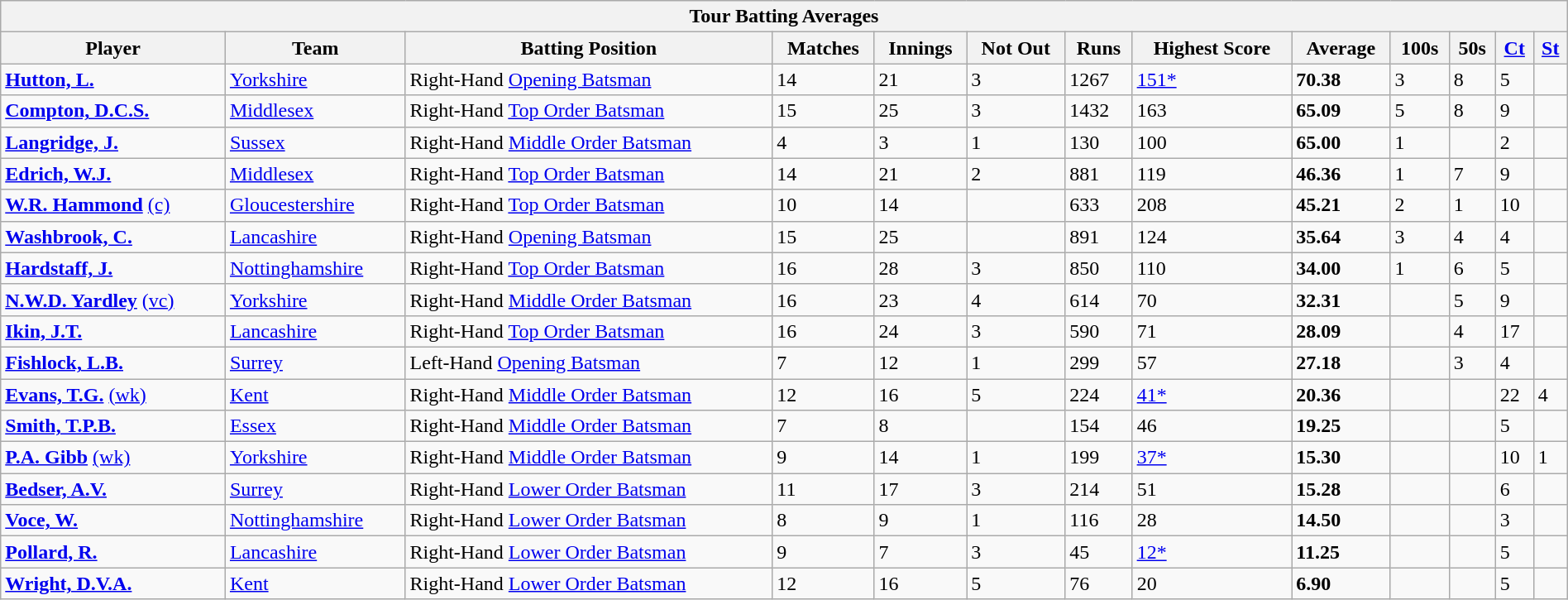<table class="wikitable" style="width:100%;">
<tr>
<th colspan=13>Tour Batting Averages</th>
</tr>
<tr>
<th>Player</th>
<th>Team</th>
<th>Batting Position</th>
<th>Matches</th>
<th>Innings</th>
<th>Not Out</th>
<th>Runs</th>
<th>Highest Score</th>
<th>Average</th>
<th>100s</th>
<th>50s</th>
<th><a href='#'>Ct</a></th>
<th><a href='#'>St</a></th>
</tr>
<tr align=left>
<td><strong><a href='#'>Hutton, L.</a></strong></td>
<td><a href='#'>Yorkshire</a></td>
<td>Right-Hand <a href='#'>Opening Batsman</a></td>
<td>14</td>
<td>21</td>
<td>3</td>
<td>1267</td>
<td><a href='#'>151*</a></td>
<td><strong>70.38</strong></td>
<td>3</td>
<td>8</td>
<td>5</td>
<td></td>
</tr>
<tr align=left>
<td><strong><a href='#'>Compton, D.C.S.</a></strong></td>
<td><a href='#'>Middlesex</a></td>
<td>Right-Hand <a href='#'>Top Order Batsman</a></td>
<td>15</td>
<td>25</td>
<td>3</td>
<td>1432</td>
<td>163</td>
<td><strong>65.09</strong></td>
<td>5</td>
<td>8</td>
<td>9</td>
<td></td>
</tr>
<tr align=left>
<td><strong><a href='#'>Langridge, J.</a></strong></td>
<td><a href='#'>Sussex</a></td>
<td>Right-Hand <a href='#'>Middle Order Batsman</a></td>
<td>4</td>
<td>3</td>
<td>1</td>
<td>130</td>
<td>100</td>
<td><strong>65.00</strong></td>
<td>1</td>
<td></td>
<td>2</td>
<td></td>
</tr>
<tr align=left>
<td><strong><a href='#'>Edrich, W.J.</a></strong></td>
<td><a href='#'>Middlesex</a></td>
<td>Right-Hand <a href='#'>Top Order Batsman</a></td>
<td>14</td>
<td>21</td>
<td>2</td>
<td>881</td>
<td>119</td>
<td><strong>46.36</strong></td>
<td>1</td>
<td>7</td>
<td>9</td>
<td></td>
</tr>
<tr align=left>
<td><strong><a href='#'>W.R. Hammond</a></strong> <a href='#'>(c)</a></td>
<td><a href='#'>Gloucestershire</a></td>
<td>Right-Hand <a href='#'>Top Order Batsman</a></td>
<td>10</td>
<td>14</td>
<td></td>
<td>633</td>
<td>208</td>
<td><strong>45.21</strong></td>
<td>2</td>
<td>1</td>
<td>10</td>
<td></td>
</tr>
<tr align=left>
<td><strong><a href='#'>Washbrook, C.</a></strong></td>
<td><a href='#'>Lancashire</a></td>
<td>Right-Hand <a href='#'>Opening Batsman</a></td>
<td>15</td>
<td>25</td>
<td></td>
<td>891</td>
<td>124</td>
<td><strong>35.64</strong></td>
<td>3</td>
<td>4</td>
<td>4</td>
<td></td>
</tr>
<tr align=left>
<td><strong><a href='#'>Hardstaff, J.</a></strong></td>
<td><a href='#'>Nottinghamshire</a></td>
<td>Right-Hand <a href='#'>Top Order Batsman</a></td>
<td>16</td>
<td>28</td>
<td>3</td>
<td>850</td>
<td>110</td>
<td><strong>34.00</strong></td>
<td>1</td>
<td>6</td>
<td>5</td>
<td></td>
</tr>
<tr align=left>
<td><strong><a href='#'>N.W.D. Yardley</a></strong> <a href='#'>(vc)</a></td>
<td><a href='#'>Yorkshire</a></td>
<td>Right-Hand <a href='#'>Middle Order Batsman</a></td>
<td>16</td>
<td>23</td>
<td>4</td>
<td>614</td>
<td>70</td>
<td><strong>32.31</strong></td>
<td></td>
<td>5</td>
<td>9</td>
<td></td>
</tr>
<tr align=left>
<td><strong><a href='#'>Ikin, J.T.</a></strong></td>
<td><a href='#'>Lancashire</a></td>
<td>Right-Hand <a href='#'>Top Order Batsman</a></td>
<td>16</td>
<td>24</td>
<td>3</td>
<td>590</td>
<td>71</td>
<td><strong>28.09</strong></td>
<td></td>
<td>4</td>
<td>17</td>
<td></td>
</tr>
<tr align=left>
<td><strong><a href='#'>Fishlock, L.B.</a></strong></td>
<td><a href='#'>Surrey</a></td>
<td>Left-Hand <a href='#'>Opening Batsman</a></td>
<td>7</td>
<td>12</td>
<td>1</td>
<td>299</td>
<td>57</td>
<td><strong>27.18</strong></td>
<td></td>
<td>3</td>
<td>4</td>
<td></td>
</tr>
<tr align=left>
<td><strong><a href='#'>Evans, T.G.</a></strong> <a href='#'>(wk)</a></td>
<td><a href='#'>Kent</a></td>
<td>Right-Hand <a href='#'>Middle Order Batsman</a></td>
<td>12</td>
<td>16</td>
<td>5</td>
<td>224</td>
<td><a href='#'>41*</a></td>
<td><strong>20.36</strong></td>
<td></td>
<td></td>
<td>22</td>
<td>4</td>
</tr>
<tr align=left>
<td><strong><a href='#'>Smith, T.P.B.</a></strong></td>
<td><a href='#'>Essex</a></td>
<td>Right-Hand <a href='#'>Middle Order Batsman</a></td>
<td>7</td>
<td>8</td>
<td></td>
<td>154</td>
<td>46</td>
<td><strong>19.25</strong></td>
<td></td>
<td></td>
<td>5</td>
<td></td>
</tr>
<tr align=left>
<td><strong><a href='#'>P.A. Gibb</a></strong> <a href='#'>(wk)</a></td>
<td><a href='#'>Yorkshire</a></td>
<td>Right-Hand <a href='#'>Middle Order Batsman</a></td>
<td>9</td>
<td>14</td>
<td>1</td>
<td>199</td>
<td><a href='#'>37*</a></td>
<td><strong>15.30</strong></td>
<td></td>
<td></td>
<td>10</td>
<td>1</td>
</tr>
<tr align=left>
<td><strong><a href='#'>Bedser, A.V.</a></strong></td>
<td><a href='#'>Surrey</a></td>
<td>Right-Hand <a href='#'>Lower Order Batsman</a></td>
<td>11</td>
<td>17</td>
<td>3</td>
<td>214</td>
<td>51</td>
<td><strong>15.28</strong></td>
<td></td>
<td></td>
<td>6</td>
<td></td>
</tr>
<tr align=left>
<td><strong><a href='#'>Voce, W.</a></strong></td>
<td><a href='#'>Nottinghamshire</a></td>
<td>Right-Hand <a href='#'>Lower Order Batsman</a></td>
<td>8</td>
<td>9</td>
<td>1</td>
<td>116</td>
<td>28</td>
<td><strong>14.50</strong></td>
<td></td>
<td></td>
<td>3</td>
<td></td>
</tr>
<tr align=left>
<td><strong><a href='#'>Pollard, R.</a></strong></td>
<td><a href='#'>Lancashire</a></td>
<td>Right-Hand <a href='#'>Lower Order Batsman</a></td>
<td>9</td>
<td>7</td>
<td>3</td>
<td>45</td>
<td><a href='#'>12*</a></td>
<td><strong>11.25</strong></td>
<td></td>
<td></td>
<td>5</td>
<td></td>
</tr>
<tr align=left>
<td><strong><a href='#'>Wright, D.V.A.</a></strong></td>
<td><a href='#'>Kent</a></td>
<td>Right-Hand <a href='#'>Lower Order Batsman</a></td>
<td>12</td>
<td>16</td>
<td>5</td>
<td>76</td>
<td>20</td>
<td><strong>6.90</strong></td>
<td></td>
<td></td>
<td>5</td>
<td></td>
</tr>
</table>
